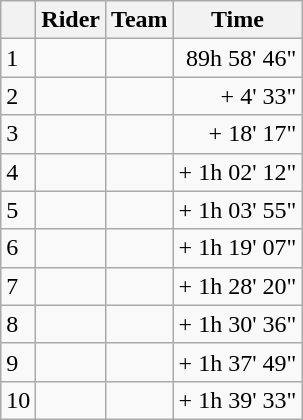<table class="wikitable">
<tr>
<th></th>
<th>Rider</th>
<th>Team</th>
<th>Time</th>
</tr>
<tr>
<td>1</td>
<td> </td>
<td></td>
<td align=right>89h 58' 46"</td>
</tr>
<tr>
<td>2</td>
<td></td>
<td></td>
<td align=right>+ 4' 33"</td>
</tr>
<tr>
<td>3</td>
<td></td>
<td></td>
<td align=right>+ 18' 17"</td>
</tr>
<tr>
<td>4</td>
<td></td>
<td></td>
<td align=right>+ 1h 02' 12"</td>
</tr>
<tr>
<td>5</td>
<td></td>
<td></td>
<td align=right>+ 1h 03' 55"</td>
</tr>
<tr>
<td>6</td>
<td></td>
<td></td>
<td align=right>+ 1h 19' 07"</td>
</tr>
<tr>
<td>7</td>
<td></td>
<td></td>
<td align=right>+ 1h 28' 20"</td>
</tr>
<tr>
<td>8</td>
<td></td>
<td></td>
<td align=right>+ 1h 30' 36"</td>
</tr>
<tr>
<td>9</td>
<td></td>
<td></td>
<td align=right>+ 1h 37' 49"</td>
</tr>
<tr>
<td>10</td>
<td></td>
<td></td>
<td align=right>+ 1h 39' 33"</td>
</tr>
</table>
